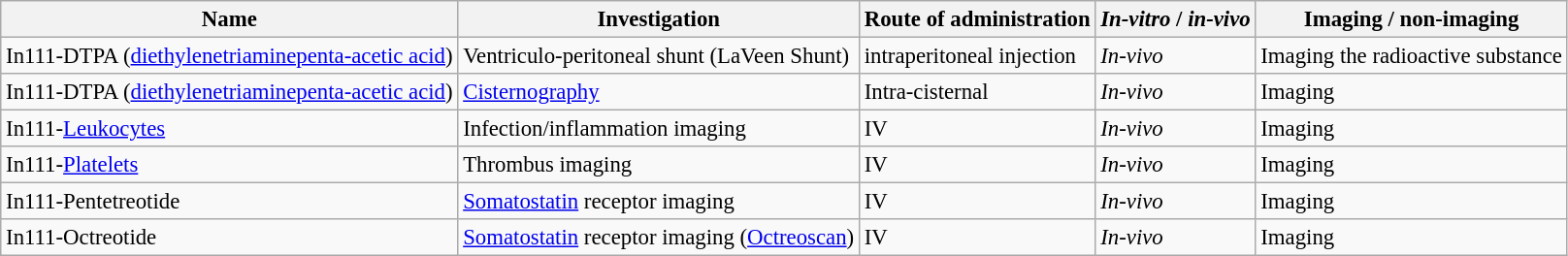<table class="wikitable" style="font-size:95%">
<tr>
<th>Name</th>
<th>Investigation</th>
<th>Route of administration</th>
<th><em>In-vitro</em> / <em>in-vivo</em></th>
<th>Imaging / non-imaging</th>
</tr>
<tr>
<td>In111-DTPA (<a href='#'>diethylenetriaminepenta-acetic acid</a>)</td>
<td>Ventriculo-peritoneal shunt (LaVeen Shunt)</td>
<td>intraperitoneal injection</td>
<td><em>In-vivo</em></td>
<td>Imaging the radioactive substance</td>
</tr>
<tr>
<td>In111-DTPA (<a href='#'>diethylenetriaminepenta-acetic acid</a>)</td>
<td><a href='#'>Cisternography</a></td>
<td>Intra-cisternal</td>
<td><em>In-vivo</em></td>
<td>Imaging</td>
</tr>
<tr>
<td>In111-<a href='#'>Leukocytes</a></td>
<td>Infection/inflammation imaging</td>
<td>IV</td>
<td><em>In-vivo</em></td>
<td>Imaging</td>
</tr>
<tr>
<td>In111-<a href='#'>Platelets</a></td>
<td>Thrombus imaging</td>
<td>IV</td>
<td><em>In-vivo</em></td>
<td>Imaging</td>
</tr>
<tr>
<td>In111-Pentetreotide</td>
<td><a href='#'>Somatostatin</a> receptor imaging</td>
<td>IV</td>
<td><em>In-vivo</em></td>
<td>Imaging</td>
</tr>
<tr>
<td>In111-Octreotide</td>
<td><a href='#'>Somatostatin</a> receptor imaging (<a href='#'>Octreoscan</a>)</td>
<td>IV</td>
<td><em>In-vivo</em></td>
<td>Imaging</td>
</tr>
</table>
